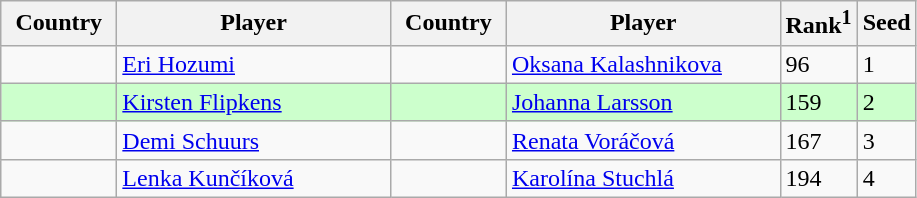<table class="sortable wikitable">
<tr>
<th width="70">Country</th>
<th width="175">Player</th>
<th width="70">Country</th>
<th width="175">Player</th>
<th>Rank<sup>1</sup></th>
<th>Seed</th>
</tr>
<tr>
<td></td>
<td><a href='#'>Eri Hozumi</a></td>
<td></td>
<td><a href='#'>Oksana Kalashnikova</a></td>
<td>96</td>
<td>1</td>
</tr>
<tr style="background:#cfc;">
<td></td>
<td><a href='#'>Kirsten Flipkens</a></td>
<td></td>
<td><a href='#'>Johanna Larsson</a></td>
<td>159</td>
<td>2</td>
</tr>
<tr>
<td></td>
<td><a href='#'>Demi Schuurs</a></td>
<td></td>
<td><a href='#'>Renata Voráčová</a></td>
<td>167</td>
<td>3</td>
</tr>
<tr>
<td></td>
<td><a href='#'>Lenka Kunčíková</a></td>
<td></td>
<td><a href='#'>Karolína Stuchlá</a></td>
<td>194</td>
<td>4</td>
</tr>
</table>
